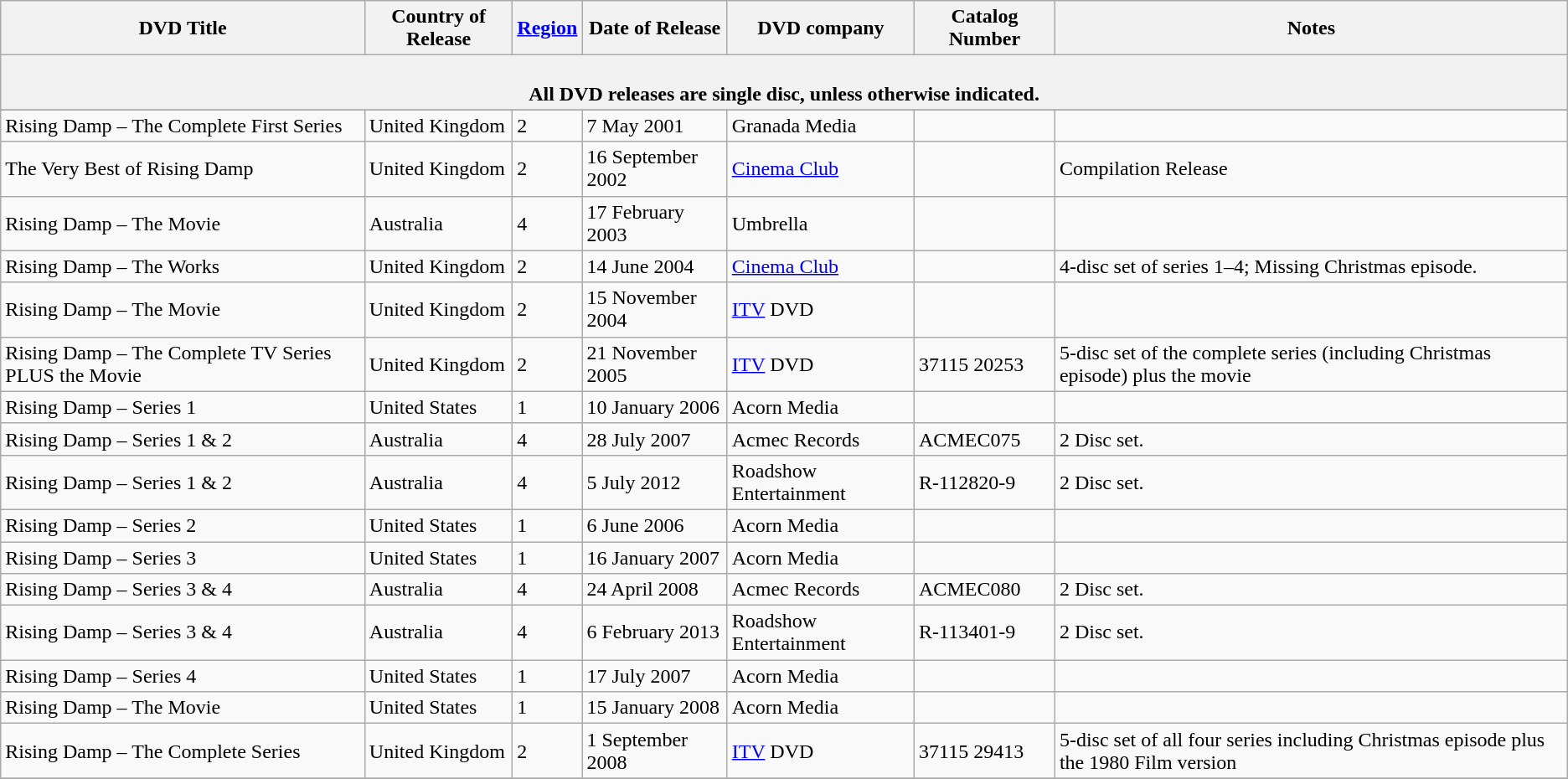<table class="wikitable">
<tr>
<th>DVD Title</th>
<th>Country of Release</th>
<th><a href='#'>Region</a></th>
<th>Date of Release</th>
<th>DVD company</th>
<th>Catalog Number</th>
<th>Notes</th>
</tr>
<tr>
<th colspan=8><br>All DVD releases are single disc, unless otherwise indicated.</th>
</tr>
<tr>
</tr>
<tr>
<td>Rising Damp – The Complete First Series</td>
<td>United Kingdom</td>
<td>2</td>
<td>7 May 2001</td>
<td>Granada Media</td>
<td></td>
<td></td>
</tr>
<tr>
<td>The Very Best of Rising Damp</td>
<td>United Kingdom</td>
<td>2</td>
<td>16 September 2002</td>
<td><a href='#'>Cinema Club</a></td>
<td></td>
<td>Compilation Release</td>
</tr>
<tr>
<td>Rising Damp – The Movie</td>
<td>Australia</td>
<td>4</td>
<td>17 February 2003</td>
<td>Umbrella</td>
<td></td>
<td></td>
</tr>
<tr>
<td>Rising Damp – The Works</td>
<td>United Kingdom</td>
<td>2</td>
<td>14 June 2004</td>
<td><a href='#'>Cinema Club</a></td>
<td></td>
<td>4-disc set of series 1–4; Missing Christmas episode.</td>
</tr>
<tr>
<td>Rising Damp – The Movie</td>
<td>United Kingdom</td>
<td>2</td>
<td>15 November 2004</td>
<td><a href='#'>ITV</a> DVD</td>
<td></td>
<td></td>
</tr>
<tr>
<td>Rising Damp – The Complete TV Series PLUS the Movie</td>
<td>United Kingdom</td>
<td>2</td>
<td>21 November 2005</td>
<td><a href='#'>ITV</a> DVD</td>
<td>37115 20253</td>
<td>5-disc set of the complete series (including Christmas episode) plus the movie</td>
</tr>
<tr>
<td>Rising Damp – Series 1</td>
<td>United States</td>
<td>1</td>
<td>10 January 2006</td>
<td>Acorn Media</td>
<td></td>
<td></td>
</tr>
<tr>
<td>Rising Damp – Series 1 & 2</td>
<td>Australia</td>
<td>4</td>
<td>28 July 2007</td>
<td>Acmec Records</td>
<td>ACMEC075</td>
<td>2 Disc set.</td>
</tr>
<tr>
<td>Rising Damp – Series 1 & 2</td>
<td>Australia</td>
<td>4</td>
<td>5 July 2012</td>
<td>Roadshow Entertainment</td>
<td>R-112820-9</td>
<td>2 Disc set.</td>
</tr>
<tr>
<td>Rising Damp – Series 2</td>
<td>United States</td>
<td>1</td>
<td>6 June 2006</td>
<td>Acorn Media</td>
<td></td>
<td></td>
</tr>
<tr>
<td>Rising Damp – Series 3</td>
<td>United States</td>
<td>1</td>
<td>16 January 2007</td>
<td>Acorn Media</td>
<td></td>
<td></td>
</tr>
<tr>
<td>Rising Damp – Series 3 & 4</td>
<td>Australia</td>
<td>4</td>
<td>24 April 2008</td>
<td>Acmec Records</td>
<td>ACMEC080</td>
<td>2 Disc set.</td>
</tr>
<tr>
<td>Rising Damp – Series 3 & 4</td>
<td>Australia</td>
<td>4</td>
<td>6 February 2013</td>
<td>Roadshow Entertainment</td>
<td>R-113401-9</td>
<td>2 Disc set.</td>
</tr>
<tr>
<td>Rising Damp – Series 4</td>
<td>United States</td>
<td>1</td>
<td>17 July 2007</td>
<td>Acorn Media</td>
<td></td>
<td></td>
</tr>
<tr>
<td>Rising Damp – The Movie</td>
<td>United States</td>
<td>1</td>
<td>15 January 2008</td>
<td>Acorn Media</td>
<td></td>
<td></td>
</tr>
<tr>
<td>Rising Damp – The Complete Series</td>
<td>United Kingdom</td>
<td>2</td>
<td>1 September 2008</td>
<td><a href='#'>ITV</a> DVD</td>
<td>37115 29413</td>
<td>5-disc set of all four series including Christmas episode plus the 1980 Film version</td>
</tr>
<tr>
</tr>
</table>
